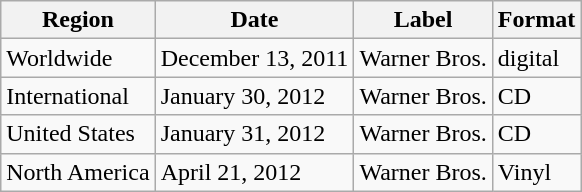<table class="wikitable">
<tr>
<th>Region</th>
<th>Date</th>
<th>Label</th>
<th>Format</th>
</tr>
<tr>
<td>Worldwide</td>
<td>December 13, 2011</td>
<td>Warner Bros.</td>
<td>digital</td>
</tr>
<tr>
<td>International</td>
<td>January 30, 2012</td>
<td>Warner Bros.</td>
<td>CD</td>
</tr>
<tr>
<td>United States</td>
<td>January 31, 2012</td>
<td>Warner Bros.</td>
<td>CD</td>
</tr>
<tr>
<td>North America</td>
<td>April 21, 2012</td>
<td>Warner Bros.</td>
<td>Vinyl</td>
</tr>
</table>
